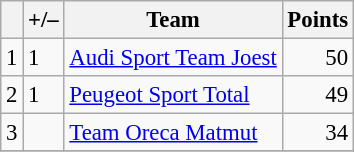<table class="wikitable" style="font-size: 95%;">
<tr>
<th scope="col"></th>
<th scope="col">+/–</th>
<th scope="col">Team</th>
<th scope="col">Points</th>
</tr>
<tr>
<td align="center">1</td>
<td align="left"> 1</td>
<td> <a href='#'>Audi Sport Team Joest</a></td>
<td align="right">50</td>
</tr>
<tr>
<td align="center">2</td>
<td align="left"> 1</td>
<td> <a href='#'>Peugeot Sport Total</a></td>
<td align="right">49</td>
</tr>
<tr>
<td align="center">3</td>
<td align="left"></td>
<td> <a href='#'>Team Oreca Matmut</a></td>
<td align="right">34</td>
</tr>
<tr>
</tr>
</table>
